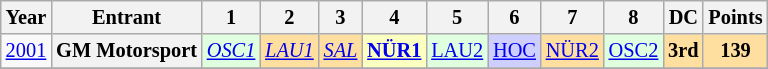<table class="wikitable" style="text-align:center; font-size:85%">
<tr>
<th>Year</th>
<th>Entrant</th>
<th>1</th>
<th>2</th>
<th>3</th>
<th>4</th>
<th>5</th>
<th>6</th>
<th>7</th>
<th>8</th>
<th>DC</th>
<th>Points</th>
</tr>
<tr>
<td><a href='#'>2001</a></td>
<th nowrap>GM Motorsport</th>
<td style="background:#DFFFDF;"><em><a href='#'>OSC1</a></em><br></td>
<td style="background:#FFDF9F;"><em><a href='#'>LAU1</a></em><br></td>
<td style="background:#FFDF9F;"><em><a href='#'>SAL</a></em><br></td>
<td style="background:#FBFFBF;"><strong><a href='#'>NÜR1</a></strong><br></td>
<td style="background:#DFFFDF;"><a href='#'>LAU2</a><br></td>
<td style="background:#CFCFFF;"><a href='#'>HOC</a><br></td>
<td style="background:#FFDF9F;"><a href='#'>NÜR2</a><br></td>
<td style="background:#DFFFDF;"><a href='#'>OSC2</a><br></td>
<th style="background:#FFDF9F;">3rd</th>
<th style="background:#FFDF9F;">139</th>
</tr>
<tr>
</tr>
</table>
